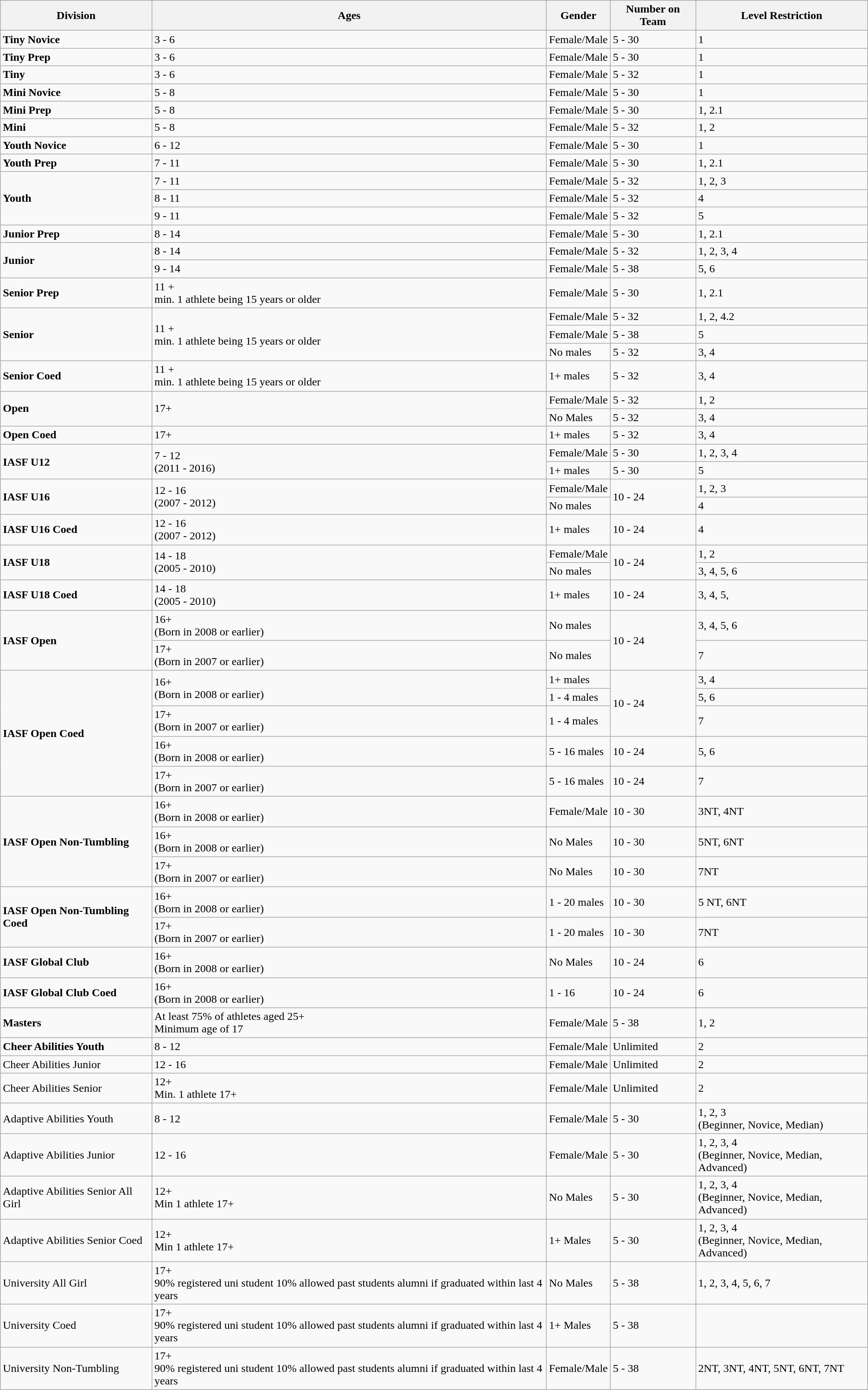<table class="wikitable">
<tr>
<th>Division</th>
<th>Ages</th>
<th>Gender</th>
<th>Number on Team</th>
<th>Level Restriction</th>
</tr>
<tr>
<td><strong>Tiny Novice</strong></td>
<td>3 - 6</td>
<td>Female/Male</td>
<td>5 - 30</td>
<td>1</td>
</tr>
<tr>
<td><strong>Tiny Prep</strong></td>
<td>3 - 6</td>
<td>Female/Male</td>
<td>5 - 30</td>
<td>1</td>
</tr>
<tr>
<td><strong>Tiny</strong></td>
<td>3 - 6</td>
<td>Female/Male</td>
<td>5 - 32</td>
<td>1</td>
</tr>
<tr>
<td><strong>Mini Novice</strong></td>
<td>5 - 8</td>
<td>Female/Male</td>
<td>5 - 30</td>
<td>1</td>
</tr>
<tr>
<td><strong>Mini Prep</strong></td>
<td>5 - 8</td>
<td>Female/Male</td>
<td>5 - 30</td>
<td>1, 2.1</td>
</tr>
<tr>
<td><strong>Mini</strong></td>
<td>5 - 8</td>
<td>Female/Male</td>
<td>5 - 32</td>
<td>1, 2</td>
</tr>
<tr>
<td><strong>Youth Novice</strong></td>
<td>6 - 12</td>
<td>Female/Male</td>
<td>5 - 30</td>
<td>1</td>
</tr>
<tr>
<td><strong>Youth Prep</strong></td>
<td>7 - 11</td>
<td>Female/Male</td>
<td>5 - 30</td>
<td>1, 2.1</td>
</tr>
<tr>
<td rowspan="3"><strong>Youth</strong></td>
<td>7 - 11</td>
<td>Female/Male</td>
<td>5 - 32</td>
<td>1, 2, 3</td>
</tr>
<tr>
<td>8 - 11</td>
<td>Female/Male</td>
<td>5 - 32</td>
<td>4</td>
</tr>
<tr>
<td>9 - 11</td>
<td>Female/Male</td>
<td>5 - 32</td>
<td>5</td>
</tr>
<tr>
<td><strong>Junior Prep</strong></td>
<td>8 - 14</td>
<td>Female/Male</td>
<td>5 - 30</td>
<td>1, 2.1</td>
</tr>
<tr>
<td rowspan="2"><strong>Junior</strong></td>
<td>8 - 14</td>
<td>Female/Male</td>
<td>5 - 32</td>
<td>1, 2, 3, 4</td>
</tr>
<tr>
<td>9 - 14</td>
<td>Female/Male</td>
<td>5 - 38</td>
<td>5, 6</td>
</tr>
<tr>
<td><strong>Senior Prep</strong></td>
<td>11 +<br>min. 1 athlete being 15 years or older</td>
<td>Female/Male</td>
<td>5 - 30</td>
<td>1, 2.1</td>
</tr>
<tr>
<td rowspan="3"><strong>Senior</strong></td>
<td rowspan="3">11 +<br>min. 1 athlete being 15 years or older</td>
<td>Female/Male</td>
<td>5 - 32</td>
<td>1, 2, 4.2</td>
</tr>
<tr>
<td>Female/Male</td>
<td>5 - 38</td>
<td>5</td>
</tr>
<tr>
<td>No males</td>
<td>5 - 32</td>
<td>3, 4</td>
</tr>
<tr>
<td><strong>Senior Coed</strong></td>
<td>11 +<br>min. 1 athlete being 15 years or older</td>
<td>1+ males</td>
<td>5 - 32</td>
<td>3, 4</td>
</tr>
<tr>
<td rowspan="2"><strong>Open</strong></td>
<td rowspan="2">17+</td>
<td>Female/Male</td>
<td>5 - 32</td>
<td>1, 2</td>
</tr>
<tr>
<td>No Males</td>
<td>5 - 32</td>
<td>3, 4</td>
</tr>
<tr>
<td><strong>Open Coed</strong></td>
<td>17+</td>
<td>1+ males</td>
<td>5 - 32</td>
<td>3, 4</td>
</tr>
<tr>
<td rowspan="2"><strong>IASF U12</strong></td>
<td rowspan="2">7 - 12<br>(2011 - 2016)</td>
<td>Female/Male</td>
<td>5 - 30</td>
<td>1, 2, 3, 4</td>
</tr>
<tr>
<td>1+ males</td>
<td>5 - 30</td>
<td>5</td>
</tr>
<tr>
<td rowspan="2"><strong>IASF U16</strong></td>
<td rowspan="2">12 - 16<br>(2007 - 2012)</td>
<td>Female/Male</td>
<td rowspan="2">10 - 24</td>
<td>1, 2, 3</td>
</tr>
<tr>
<td>No males</td>
<td>4</td>
</tr>
<tr>
<td><strong>IASF U16 Coed</strong></td>
<td>12 - 16<br>(2007 - 2012)</td>
<td>1+ males</td>
<td>10 - 24</td>
<td>4</td>
</tr>
<tr>
<td rowspan="2"><strong>IASF U18</strong></td>
<td rowspan="2">14 - 18<br>(2005 - 2010)</td>
<td>Female/Male</td>
<td rowspan="2">10 - 24</td>
<td>1, 2</td>
</tr>
<tr>
<td>No males</td>
<td>3, 4, 5, 6</td>
</tr>
<tr>
<td><strong>IASF U18 Coed</strong></td>
<td>14 - 18<br>(2005 - 2010)</td>
<td>1+ males</td>
<td>10 - 24</td>
<td>3, 4, 5,</td>
</tr>
<tr>
<td rowspan="2"><strong>IASF Open</strong></td>
<td>16+<br>(Born in 2008 or earlier)</td>
<td>No males</td>
<td rowspan="2">10 - 24</td>
<td>3, 4, 5, 6</td>
</tr>
<tr>
<td>17+<br>(Born in 2007 or earlier)</td>
<td>No males</td>
<td>7</td>
</tr>
<tr>
<td rowspan="5"><strong>IASF Open Coed</strong></td>
<td rowspan="2">16+<br>(Born in 2008 or earlier)</td>
<td>1+ males</td>
<td rowspan="3">10 - 24</td>
<td>3, 4</td>
</tr>
<tr>
<td>1 - 4 males</td>
<td>5, 6</td>
</tr>
<tr>
<td>17+<br>(Born in 2007 or earlier)</td>
<td>1 - 4 males</td>
<td>7</td>
</tr>
<tr>
<td>16+<br>(Born in 2008 or earlier)</td>
<td>5 - 16 males</td>
<td>10 - 24</td>
<td>5, 6</td>
</tr>
<tr>
<td>17+<br>(Born in 2007 or earlier)</td>
<td>5 - 16 males</td>
<td>10 - 24</td>
<td>7</td>
</tr>
<tr>
<td rowspan="3"><strong>IASF Open Non-Tumbling</strong></td>
<td>16+<br>(Born in 2008 or earlier)</td>
<td>Female/Male</td>
<td>10 - 30</td>
<td>3NT, 4NT</td>
</tr>
<tr>
<td>16+<br>(Born in 2008 or earlier)</td>
<td>No Males</td>
<td>10 - 30</td>
<td>5NT, 6NT</td>
</tr>
<tr>
<td>17+<br>(Born in 2007 or earlier)</td>
<td>No Males</td>
<td>10 - 30</td>
<td>7NT</td>
</tr>
<tr>
<td rowspan="2"><strong>IASF Open Non-Tumbling Coed</strong></td>
<td>16+<br>(Born in 2008 or earlier)</td>
<td>1 - 20 males</td>
<td>10 - 30</td>
<td>5 NT, 6NT</td>
</tr>
<tr>
<td>17+<br>(Born in 2007 or earlier)</td>
<td>1 - 20 males</td>
<td>10 - 30</td>
<td>7NT</td>
</tr>
<tr>
<td><strong>IASF Global Club</strong></td>
<td>16+<br>(Born in 2008 or earlier)</td>
<td>No Males</td>
<td>10 - 24</td>
<td>6</td>
</tr>
<tr>
<td><strong>IASF Global Club Coed</strong></td>
<td>16+<br>(Born in 2008 or earlier)</td>
<td>1 - 16</td>
<td>10 - 24</td>
<td>6</td>
</tr>
<tr>
<td><strong>Masters</strong></td>
<td>At least 75% of athletes aged 25+<br>Minimum age of 17</td>
<td>Female/Male</td>
<td>5 - 38</td>
<td>1, 2</td>
</tr>
<tr>
<td><strong>Cheer Abilities Youth</strong></td>
<td>8 - 12</td>
<td>Female/Male</td>
<td>Unlimited</td>
<td>2</td>
</tr>
<tr>
<td>Cheer Abilities Junior</td>
<td>12 - 16</td>
<td>Female/Male</td>
<td>Unlimited</td>
<td>2</td>
</tr>
<tr>
<td>Cheer Abilities Senior</td>
<td>12+<br>Min. 1 athlete 17+</td>
<td>Female/Male</td>
<td>Unlimited</td>
<td>2</td>
</tr>
<tr>
<td>Adaptive Abilities Youth</td>
<td>8 - 12</td>
<td>Female/Male</td>
<td>5 - 30</td>
<td>1, 2, 3<br>(Beginner, Novice, Median)</td>
</tr>
<tr>
<td>Adaptive Abilities Junior</td>
<td>12 - 16</td>
<td>Female/Male</td>
<td>5 - 30</td>
<td>1, 2, 3, 4<br>(Beginner, Novice, Median, Advanced)</td>
</tr>
<tr>
<td>Adaptive Abilities Senior All Girl</td>
<td>12+<br>Min 1 athlete 17+</td>
<td>No Males</td>
<td>5 - 30</td>
<td>1, 2, 3, 4<br>(Beginner, Novice, Median, Advanced)</td>
</tr>
<tr>
<td>Adaptive Abilities Senior Coed</td>
<td>12+<br>Min 1 athlete 17+</td>
<td>1+ Males</td>
<td>5 - 30</td>
<td>1, 2, 3, 4<br>(Beginner, Novice, Median, Advanced)</td>
</tr>
<tr>
<td>University All Girl</td>
<td>17+<br>90% registered uni student 
10% allowed past students alumni if graduated within last 4 years</td>
<td>No Males</td>
<td>5 - 38</td>
<td>1, 2, 3, 4, 5, 6, 7</td>
</tr>
<tr>
<td>University Coed</td>
<td>17+<br>90% registered uni student 
10% allowed past students alumni if graduated within last 4 years</td>
<td>1+ Males</td>
<td>5 - 38</td>
<td></td>
</tr>
<tr>
<td>University Non-Tumbling</td>
<td>17+<br>90% registered uni student 
10% allowed past students alumni if graduated within last 4 years</td>
<td>Female/Male</td>
<td>5 - 38</td>
<td>2NT, 3NT, 4NT, 5NT, 6NT, 7NT</td>
</tr>
</table>
